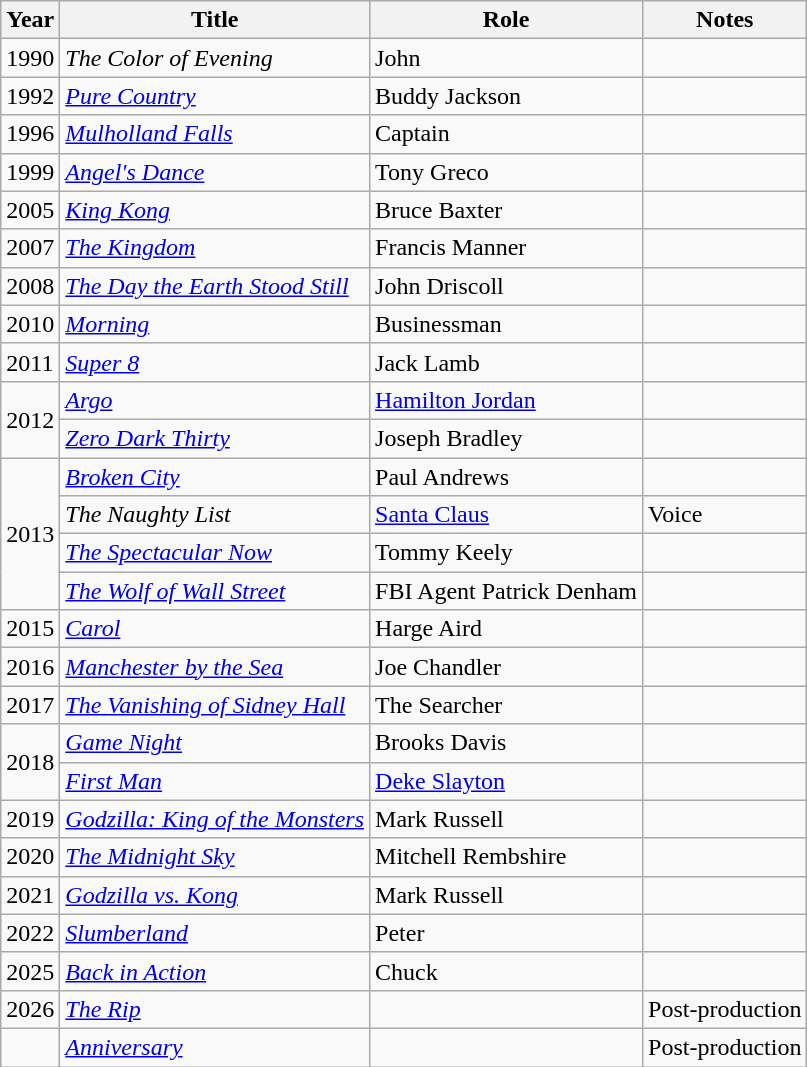<table class="wikitable sortable">
<tr>
<th>Year</th>
<th>Title</th>
<th>Role</th>
<th class="unsortable">Notes</th>
</tr>
<tr>
<td>1990</td>
<td><em>The Color of Evening</em></td>
<td>John</td>
<td></td>
</tr>
<tr>
<td>1992</td>
<td><em><a href='#'>Pure Country</a></em></td>
<td>Buddy Jackson</td>
<td></td>
</tr>
<tr>
<td>1996</td>
<td><em><a href='#'>Mulholland Falls</a></em></td>
<td>Captain</td>
<td></td>
</tr>
<tr>
<td>1999</td>
<td><em><a href='#'>Angel's Dance</a></em></td>
<td>Tony Greco</td>
<td></td>
</tr>
<tr>
<td>2005</td>
<td><em><a href='#'>King Kong</a></em></td>
<td>Bruce Baxter</td>
<td></td>
</tr>
<tr>
<td>2007</td>
<td><em><a href='#'>The Kingdom</a></em></td>
<td>Francis Manner</td>
<td></td>
</tr>
<tr>
<td>2008</td>
<td><em><a href='#'>The Day the Earth Stood Still</a></em></td>
<td>John Driscoll</td>
<td></td>
</tr>
<tr>
<td>2010</td>
<td><em><a href='#'>Morning</a></em></td>
<td>Businessman</td>
<td></td>
</tr>
<tr>
<td>2011</td>
<td><em><a href='#'>Super 8</a></em></td>
<td>Jack Lamb</td>
<td></td>
</tr>
<tr>
<td rowspan="2">2012</td>
<td><em><a href='#'>Argo</a></em></td>
<td><a href='#'>Hamilton Jordan</a></td>
<td></td>
</tr>
<tr>
<td><em><a href='#'>Zero Dark Thirty</a></em></td>
<td>Joseph Bradley</td>
<td></td>
</tr>
<tr>
<td rowspan="4">2013</td>
<td><em><a href='#'>Broken City</a></em></td>
<td>Paul Andrews</td>
<td></td>
</tr>
<tr>
<td><em>The Naughty List</em></td>
<td><a href='#'>Santa Claus</a></td>
<td>Voice</td>
</tr>
<tr>
<td><em><a href='#'>The Spectacular Now</a></em></td>
<td>Tommy Keely</td>
<td></td>
</tr>
<tr>
<td><em><a href='#'>The Wolf of Wall Street</a></em></td>
<td>FBI Agent Patrick Denham</td>
<td></td>
</tr>
<tr>
<td>2015</td>
<td><em><a href='#'>Carol</a></em></td>
<td>Harge Aird</td>
<td></td>
</tr>
<tr>
<td>2016</td>
<td><em><a href='#'>Manchester by the Sea</a></em></td>
<td>Joe Chandler</td>
<td></td>
</tr>
<tr>
<td>2017</td>
<td><em><a href='#'>The Vanishing of Sidney Hall</a></em></td>
<td>The Searcher</td>
<td></td>
</tr>
<tr>
<td rowspan="2">2018</td>
<td><em><a href='#'>Game Night</a></em></td>
<td>Brooks Davis</td>
<td></td>
</tr>
<tr>
<td><em><a href='#'>First Man</a></em></td>
<td><a href='#'>Deke Slayton</a></td>
<td></td>
</tr>
<tr>
<td>2019</td>
<td><em><a href='#'>Godzilla: King of the Monsters</a></em></td>
<td>Mark Russell</td>
<td></td>
</tr>
<tr>
<td>2020</td>
<td><em><a href='#'>The Midnight Sky</a></em></td>
<td>Mitchell Rembshire</td>
<td></td>
</tr>
<tr>
<td>2021</td>
<td><em><a href='#'>Godzilla vs. Kong</a></em></td>
<td>Mark Russell</td>
<td></td>
</tr>
<tr>
<td>2022</td>
<td><em><a href='#'>Slumberland</a></em></td>
<td>Peter</td>
<td></td>
</tr>
<tr>
<td>2025</td>
<td><em><a href='#'>Back in Action</a></em></td>
<td>Chuck</td>
<td></td>
</tr>
<tr>
<td>2026</td>
<td><em><a href='#'>The Rip</a></em></td>
<td></td>
<td>Post-production</td>
</tr>
<tr>
<td></td>
<td><em><a href='#'>Anniversary</a></em></td>
<td></td>
<td>Post-production</td>
</tr>
</table>
